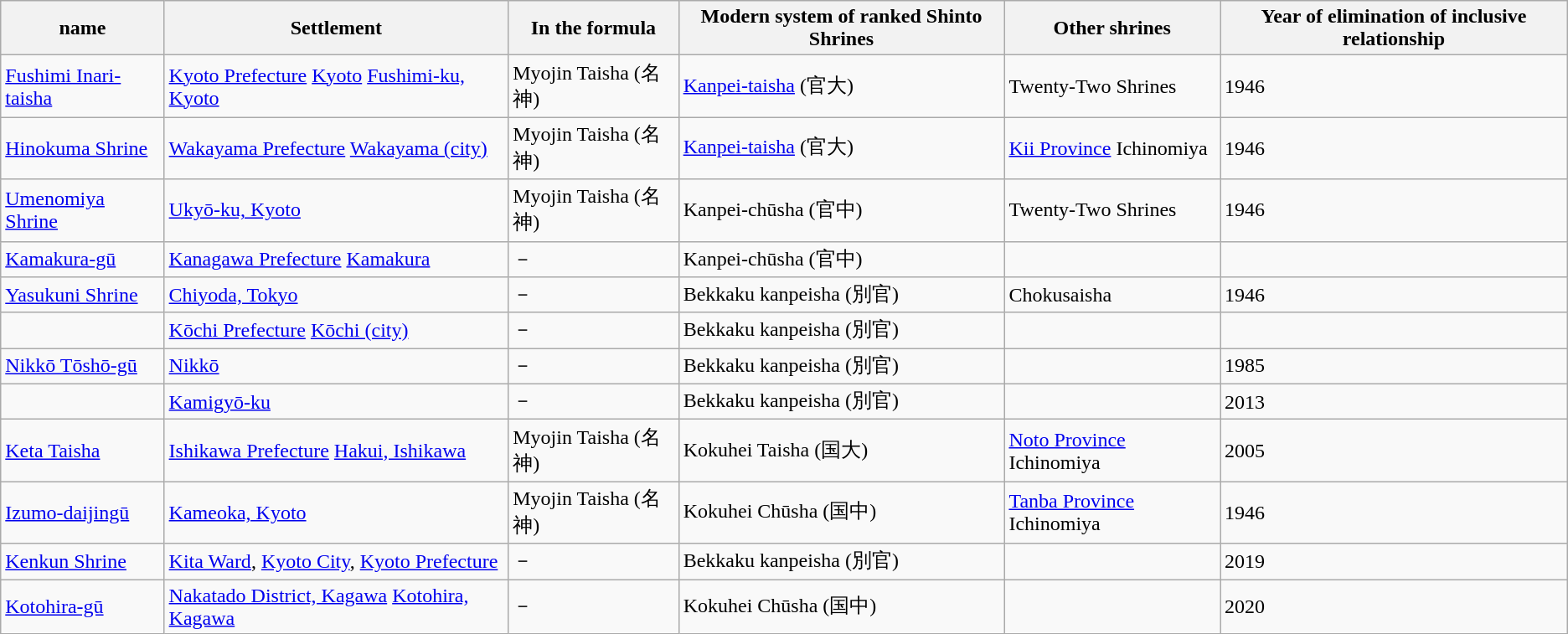<table class="wikitable">
<tr>
<th>name</th>
<th>Settlement</th>
<th>In the formula</th>
<th>Modern system of ranked Shinto Shrines</th>
<th>Other shrines</th>
<th>Year of elimination of inclusive relationship</th>
</tr>
<tr>
<td><a href='#'>Fushimi Inari-taisha</a></td>
<td><a href='#'>Kyoto Prefecture</a> <a href='#'>Kyoto</a> <a href='#'>Fushimi-ku, Kyoto</a></td>
<td>Myojin Taisha (名神)</td>
<td><a href='#'>Kanpei-taisha</a> (官大)</td>
<td>Twenty-Two Shrines</td>
<td>1946</td>
</tr>
<tr>
<td><a href='#'>Hinokuma Shrine</a></td>
<td><a href='#'>Wakayama Prefecture</a> <a href='#'>Wakayama (city)</a></td>
<td>Myojin Taisha (名神)</td>
<td><a href='#'>Kanpei-taisha</a> (官大)</td>
<td><a href='#'>Kii Province</a> Ichinomiya</td>
<td>1946</td>
</tr>
<tr>
<td><a href='#'>Umenomiya Shrine</a></td>
<td><a href='#'>Ukyō-ku, Kyoto</a></td>
<td>Myojin Taisha (名神)</td>
<td>Kanpei-chūsha (官中)</td>
<td>Twenty-Two Shrines</td>
<td>1946</td>
</tr>
<tr>
<td><a href='#'>Kamakura-gū</a></td>
<td><a href='#'>Kanagawa Prefecture</a> <a href='#'>Kamakura</a></td>
<td>－</td>
<td>Kanpei-chūsha (官中)</td>
<td></td>
<td></td>
</tr>
<tr>
<td><a href='#'>Yasukuni Shrine</a></td>
<td><a href='#'>Chiyoda, Tokyo</a></td>
<td>－</td>
<td>Bekkaku kanpeisha (別官)</td>
<td>Chokusaisha</td>
<td>1946</td>
</tr>
<tr>
<td></td>
<td><a href='#'>Kōchi Prefecture</a> <a href='#'>Kōchi (city)</a></td>
<td>－</td>
<td>Bekkaku kanpeisha (別官)</td>
<td></td>
<td></td>
</tr>
<tr>
<td><a href='#'>Nikkō Tōshō-gū</a></td>
<td><a href='#'>Nikkō</a></td>
<td>－</td>
<td>Bekkaku kanpeisha (別官)</td>
<td></td>
<td>1985</td>
</tr>
<tr>
<td></td>
<td><a href='#'>Kamigyō-ku</a></td>
<td>－</td>
<td>Bekkaku kanpeisha (別官)</td>
<td></td>
<td>2013</td>
</tr>
<tr>
<td><a href='#'>Keta Taisha</a></td>
<td><a href='#'>Ishikawa Prefecture</a> <a href='#'>Hakui, Ishikawa</a></td>
<td>Myojin Taisha (名神)</td>
<td>Kokuhei Taisha (国大)</td>
<td><a href='#'>Noto Province</a> Ichinomiya</td>
<td>2005</td>
</tr>
<tr>
<td><a href='#'>Izumo-daijingū</a></td>
<td><a href='#'>Kameoka, Kyoto</a></td>
<td>Myojin Taisha (名神)</td>
<td>Kokuhei Chūsha (国中)</td>
<td><a href='#'>Tanba Province</a> Ichinomiya</td>
<td>1946</td>
</tr>
<tr>
<td><a href='#'>Kenkun Shrine</a></td>
<td><a href='#'>Kita Ward</a>, <a href='#'>Kyoto City</a>, <a href='#'>Kyoto Prefecture</a></td>
<td>－</td>
<td>Bekkaku kanpeisha (別官)</td>
<td></td>
<td>2019</td>
</tr>
<tr>
<td><a href='#'>Kotohira-gū</a></td>
<td><a href='#'>Nakatado District, Kagawa</a> <a href='#'>Kotohira, Kagawa</a></td>
<td>－</td>
<td>Kokuhei Chūsha (国中)</td>
<td></td>
<td>2020</td>
</tr>
</table>
